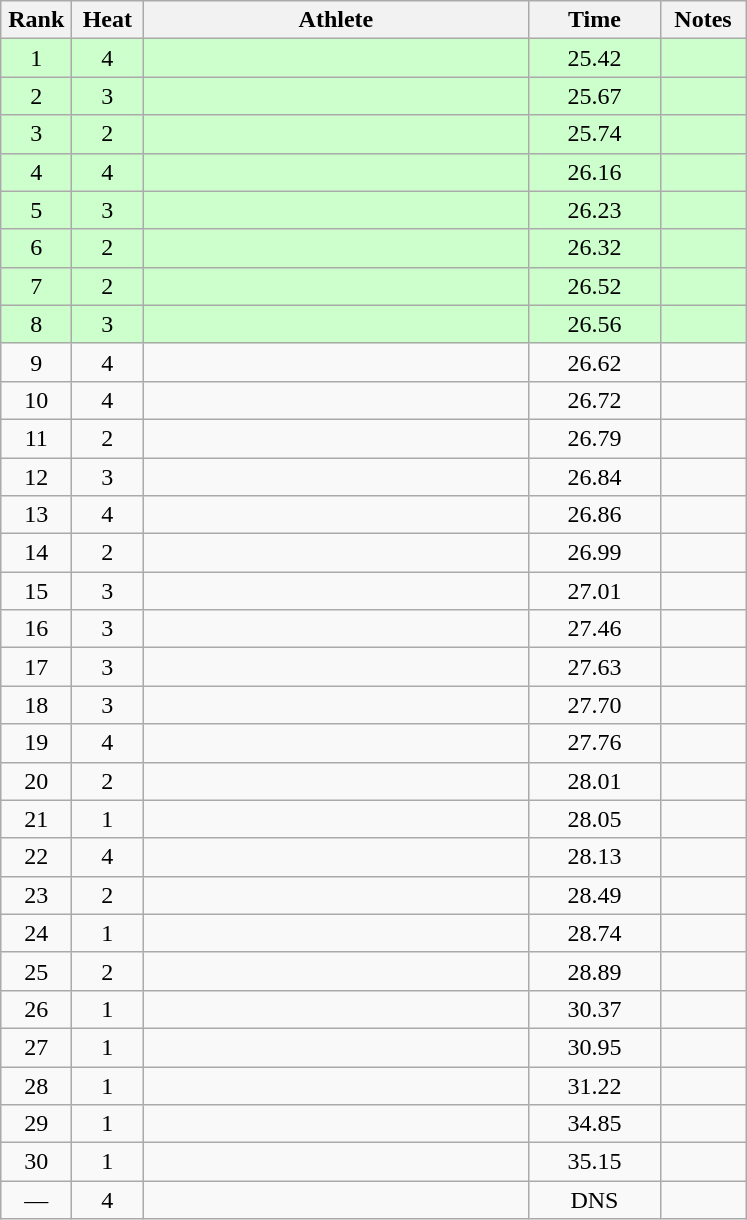<table class="wikitable" style="text-align:center">
<tr>
<th width=40>Rank</th>
<th width=40>Heat</th>
<th width=250>Athlete</th>
<th width=80>Time</th>
<th width=50>Notes</th>
</tr>
<tr bgcolor=ccffcc>
<td>1</td>
<td>4</td>
<td align=left></td>
<td>25.42</td>
<td></td>
</tr>
<tr bgcolor=ccffcc>
<td>2</td>
<td>3</td>
<td align=left></td>
<td>25.67</td>
<td></td>
</tr>
<tr bgcolor=ccffcc>
<td>3</td>
<td>2</td>
<td align=left></td>
<td>25.74</td>
<td></td>
</tr>
<tr bgcolor=ccffcc>
<td>4</td>
<td>4</td>
<td align=left></td>
<td>26.16</td>
<td></td>
</tr>
<tr bgcolor=ccffcc>
<td>5</td>
<td>3</td>
<td align=left></td>
<td>26.23</td>
<td></td>
</tr>
<tr bgcolor=ccffcc>
<td>6</td>
<td>2</td>
<td align=left></td>
<td>26.32</td>
<td></td>
</tr>
<tr bgcolor=ccffcc>
<td>7</td>
<td>2</td>
<td align=left></td>
<td>26.52</td>
<td></td>
</tr>
<tr bgcolor=ccffcc>
<td>8</td>
<td>3</td>
<td align=left></td>
<td>26.56</td>
<td></td>
</tr>
<tr>
<td>9</td>
<td>4</td>
<td align=left></td>
<td>26.62</td>
<td></td>
</tr>
<tr>
<td>10</td>
<td>4</td>
<td align=left></td>
<td>26.72</td>
<td></td>
</tr>
<tr>
<td>11</td>
<td>2</td>
<td align=left></td>
<td>26.79</td>
<td></td>
</tr>
<tr>
<td>12</td>
<td>3</td>
<td align=left></td>
<td>26.84</td>
<td></td>
</tr>
<tr>
<td>13</td>
<td>4</td>
<td align=left></td>
<td>26.86</td>
<td></td>
</tr>
<tr>
<td>14</td>
<td>2</td>
<td align=left></td>
<td>26.99</td>
<td></td>
</tr>
<tr>
<td>15</td>
<td>3</td>
<td align=left></td>
<td>27.01</td>
<td></td>
</tr>
<tr>
<td>16</td>
<td>3</td>
<td align=left></td>
<td>27.46</td>
<td></td>
</tr>
<tr>
<td>17</td>
<td>3</td>
<td align=left></td>
<td>27.63</td>
<td></td>
</tr>
<tr>
<td>18</td>
<td>3</td>
<td align=left></td>
<td>27.70</td>
<td></td>
</tr>
<tr>
<td>19</td>
<td>4</td>
<td align=left></td>
<td>27.76</td>
<td></td>
</tr>
<tr>
<td>20</td>
<td>2</td>
<td align=left></td>
<td>28.01</td>
<td></td>
</tr>
<tr>
<td>21</td>
<td>1</td>
<td align=left></td>
<td>28.05</td>
<td></td>
</tr>
<tr>
<td>22</td>
<td>4</td>
<td align=left></td>
<td>28.13</td>
<td></td>
</tr>
<tr>
<td>23</td>
<td>2</td>
<td align=left></td>
<td>28.49</td>
<td></td>
</tr>
<tr>
<td>24</td>
<td>1</td>
<td align=left></td>
<td>28.74</td>
<td></td>
</tr>
<tr>
<td>25</td>
<td>2</td>
<td align=left></td>
<td>28.89</td>
<td></td>
</tr>
<tr>
<td>26</td>
<td>1</td>
<td align=left></td>
<td>30.37</td>
<td></td>
</tr>
<tr>
<td>27</td>
<td>1</td>
<td align=left></td>
<td>30.95</td>
<td></td>
</tr>
<tr>
<td>28</td>
<td>1</td>
<td align=left></td>
<td>31.22</td>
<td></td>
</tr>
<tr>
<td>29</td>
<td>1</td>
<td align=left></td>
<td>34.85</td>
<td></td>
</tr>
<tr>
<td>30</td>
<td>1</td>
<td align=left></td>
<td>35.15</td>
<td></td>
</tr>
<tr>
<td>—</td>
<td>4</td>
<td align=left></td>
<td>DNS</td>
<td></td>
</tr>
</table>
